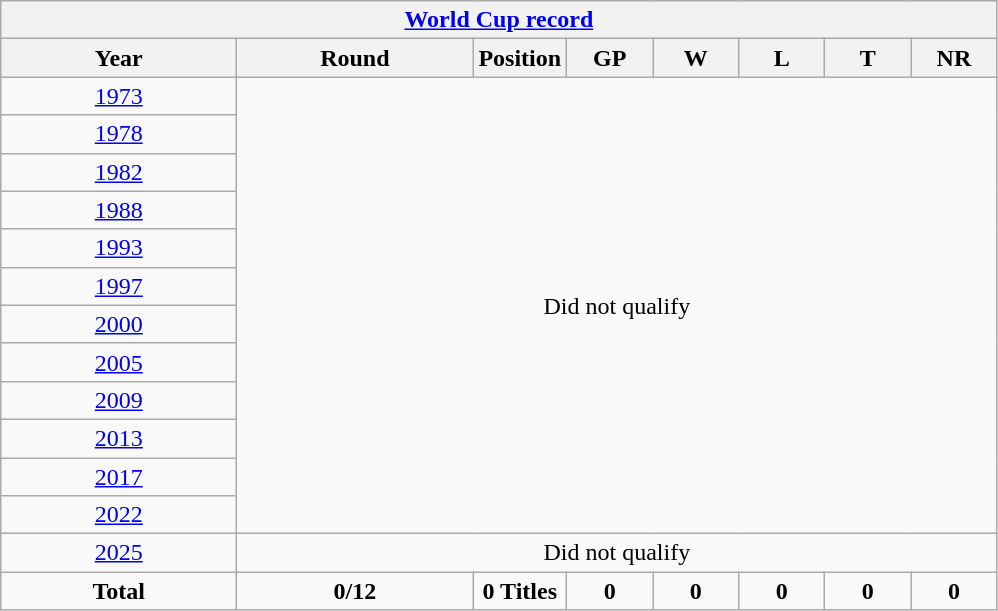<table class="wikitable" style="text-align: center;">
<tr>
<th colspan=8><a href='#'>World Cup record</a></th>
</tr>
<tr>
<th width=150>Year</th>
<th width=150>Round</th>
<th width=50>Position</th>
<th width=50>GP</th>
<th width=50>W</th>
<th width=50>L</th>
<th width=50>T</th>
<th width=50>NR</th>
</tr>
<tr>
<td> <a href='#'>1973</a></td>
<td colspan=7  rowspan=12>Did not qualify</td>
</tr>
<tr>
<td> <a href='#'>1978</a></td>
</tr>
<tr>
<td> <a href='#'>1982</a></td>
</tr>
<tr>
<td> <a href='#'>1988</a></td>
</tr>
<tr>
<td> <a href='#'>1993</a></td>
</tr>
<tr>
<td> <a href='#'>1997</a></td>
</tr>
<tr>
<td> <a href='#'>2000</a></td>
</tr>
<tr>
<td> <a href='#'>2005</a></td>
</tr>
<tr>
<td> <a href='#'>2009</a></td>
</tr>
<tr>
<td> <a href='#'>2013</a></td>
</tr>
<tr>
<td> <a href='#'>2017</a></td>
</tr>
<tr>
<td> <a href='#'>2022</a></td>
</tr>
<tr>
<td> <a href='#'>2025</a></td>
<td colspan=8>Did not qualify</td>
</tr>
<tr>
<td><strong>Total</strong></td>
<td><strong>0/12</strong></td>
<td><strong>0 Titles</strong></td>
<td><strong>0</strong></td>
<td><strong>0</strong></td>
<td><strong>0</strong></td>
<td><strong>0</strong></td>
<td><strong>0</strong></td>
</tr>
</table>
